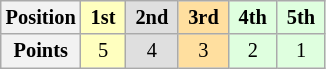<table class="wikitable" style="font-size:85%; text-align:center">
<tr>
<th>Position</th>
<td style="background:#ffffbf;"> <strong>1st</strong> </td>
<td style="background:#dfdfdf;"> <strong>2nd</strong> </td>
<td style="background:#ffdf9f;"> <strong>3rd</strong> </td>
<td style="background:#dfffdf;"> <strong>4th</strong> </td>
<td style="background:#dfffdf;"> <strong>5th</strong> </td>
</tr>
<tr>
<th>Points</th>
<td style="background:#ffffbf;">5</td>
<td style="background:#dfdfdf;">4</td>
<td style="background:#ffdf9f;">3</td>
<td style="background:#dfffdf;">2</td>
<td style="background:#dfffdf;">1</td>
</tr>
</table>
